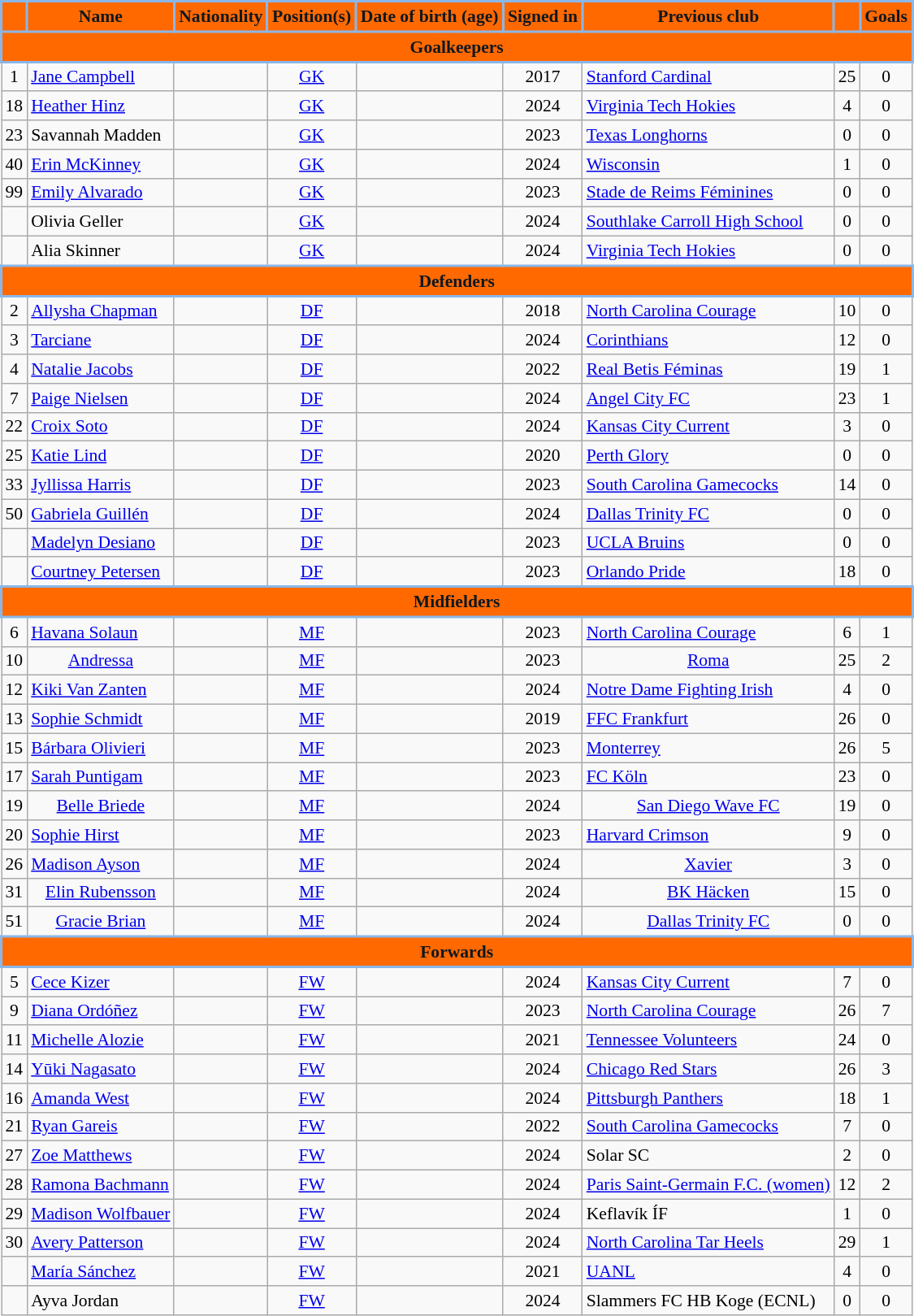<table class="wikitable" style="text-align:center; font-size:90%;">
<tr>
<th style="background:#FF6900; color:#101820; border:2px solid #8AB7E9;" scope="col"></th>
<th style="background:#FF6900; color:#101820; border:2px solid #8AB7E9;" scope="col">Name</th>
<th style="background:#FF6900; color:#101820; border:2px solid #8AB7E9;" scope="col">Nationality</th>
<th style="background:#FF6900; color:#101820; border:2px solid #8AB7E9;" scope="col">Position(s)</th>
<th style="background:#FF6900; color:#101820; border:2px solid #8AB7E9;" scope="col">Date of birth (age)</th>
<th style="background:#FF6900; color:#101820; border:2px solid #8AB7E9;" scope="col">Signed in</th>
<th style="background:#FF6900; color:#101820; border:2px solid #8AB7E9;" scope="col">Previous club</th>
<th style="background:#FF6900; color:#101820; border:2px solid #8AB7E9;" scope="col"></th>
<th style="background:#FF6900; color:#101820; border:2px solid #8AB7E9;" scope="col">Goals</th>
</tr>
<tr>
<th colspan=9 style="background:#FF6900; color:#101820; border:2px solid #8AB7E9;" scope="col">Goalkeepers</th>
</tr>
<tr>
<td>1</td>
<td align="left"><a href='#'>Jane Campbell</a></td>
<td></td>
<td><a href='#'>GK</a></td>
<td></td>
<td>2017</td>
<td align="left"> <a href='#'>Stanford Cardinal</a></td>
<td>25</td>
<td>0</td>
</tr>
<tr>
<td>18</td>
<td align="left"><a href='#'>Heather Hinz</a></td>
<td></td>
<td><a href='#'>GK</a></td>
<td></td>
<td>2024</td>
<td align="left"> <a href='#'>Virginia Tech Hokies</a></td>
<td>4</td>
<td>0</td>
</tr>
<tr>
<td>23</td>
<td align="left">Savannah Madden</td>
<td></td>
<td><a href='#'>GK</a></td>
<td></td>
<td>2023</td>
<td align="left"> <a href='#'>Texas Longhorns</a></td>
<td>0</td>
<td>0</td>
</tr>
<tr>
<td>40</td>
<td align="left"><a href='#'>Erin McKinney</a></td>
<td></td>
<td><a href='#'>GK</a></td>
<td></td>
<td>2024</td>
<td align="left"> <a href='#'>Wisconsin</a></td>
<td>1</td>
<td>0</td>
</tr>
<tr>
<td>99</td>
<td align="left"><a href='#'>Emily Alvarado</a></td>
<td></td>
<td><a href='#'>GK</a></td>
<td></td>
<td>2023</td>
<td align="left"> <a href='#'>Stade de Reims Féminines</a></td>
<td>0</td>
<td>0</td>
</tr>
<tr>
<td></td>
<td align="left">Olivia Geller</td>
<td></td>
<td><a href='#'>GK</a></td>
<td></td>
<td>2024</td>
<td align="left"> <a href='#'>Southlake Carroll High School</a></td>
<td>0</td>
<td>0</td>
</tr>
<tr>
<td></td>
<td align="left">Alia Skinner</td>
<td></td>
<td><a href='#'>GK</a></td>
<td></td>
<td>2024</td>
<td align="left"> <a href='#'>Virginia Tech Hokies</a></td>
<td>0</td>
<td>0</td>
</tr>
<tr>
<th colspan=9 style="background:#FF6900; color:#101820; border:2px solid #8AB7E9;" scope="col">Defenders</th>
</tr>
<tr>
<td>2</td>
<td align="left"><a href='#'>Allysha Chapman</a></td>
<td></td>
<td><a href='#'>DF</a></td>
<td></td>
<td>2018</td>
<td align="left"> <a href='#'>North Carolina Courage</a></td>
<td>10</td>
<td>0</td>
</tr>
<tr>
<td>3</td>
<td align="left"><a href='#'>Tarciane</a></td>
<td></td>
<td><a href='#'>DF</a></td>
<td></td>
<td>2024</td>
<td align="left"> <a href='#'>Corinthians</a></td>
<td>12</td>
<td>0</td>
</tr>
<tr>
<td>4</td>
<td align="left"><a href='#'>Natalie Jacobs</a></td>
<td></td>
<td><a href='#'>DF</a></td>
<td></td>
<td>2022</td>
<td align="left"> <a href='#'>Real Betis Féminas</a></td>
<td>19</td>
<td>1</td>
</tr>
<tr>
<td>7</td>
<td align="left"><a href='#'>Paige Nielsen</a></td>
<td></td>
<td><a href='#'>DF</a></td>
<td></td>
<td>2024</td>
<td align="left"> <a href='#'>Angel City FC</a></td>
<td>23</td>
<td>1</td>
</tr>
<tr>
<td>22</td>
<td align="left"><a href='#'>Croix Soto</a></td>
<td></td>
<td><a href='#'>DF</a></td>
<td></td>
<td>2024</td>
<td align="left"> <a href='#'>Kansas City Current</a></td>
<td>3</td>
<td>0</td>
</tr>
<tr>
<td>25</td>
<td align="left"><a href='#'>Katie Lind</a></td>
<td></td>
<td><a href='#'>DF</a></td>
<td></td>
<td>2020</td>
<td align="left"> <a href='#'>Perth Glory</a></td>
<td>0</td>
<td>0</td>
</tr>
<tr>
<td>33</td>
<td align="left"><a href='#'>Jyllissa Harris</a></td>
<td></td>
<td><a href='#'>DF</a></td>
<td></td>
<td>2023</td>
<td align="left"> <a href='#'>South Carolina Gamecocks</a></td>
<td>14</td>
<td>0</td>
</tr>
<tr>
<td>50</td>
<td align="left"><a href='#'>Gabriela Guillén</a></td>
<td></td>
<td><a href='#'>DF</a></td>
<td></td>
<td>2024</td>
<td align="left"> <a href='#'>Dallas Trinity FC</a></td>
<td>0</td>
<td>0</td>
</tr>
<tr>
<td></td>
<td align="left"><a href='#'>Madelyn Desiano</a></td>
<td></td>
<td><a href='#'>DF</a></td>
<td></td>
<td>2023</td>
<td align="left"> <a href='#'>UCLA Bruins</a></td>
<td>0</td>
<td>0</td>
</tr>
<tr>
<td></td>
<td align="left"><a href='#'>Courtney Petersen</a></td>
<td></td>
<td><a href='#'>DF</a></td>
<td></td>
<td>2023</td>
<td align="left"> <a href='#'>Orlando Pride</a></td>
<td>18</td>
<td>0</td>
</tr>
<tr>
<th colspan=9 style="background:#FF6900; color:#101820; border:2px solid #8AB7E9;" scope="col">Midfielders</th>
</tr>
<tr>
<td>6</td>
<td align="left"><a href='#'>Havana Solaun</a></td>
<td></td>
<td><a href='#'>MF</a></td>
<td></td>
<td>2023</td>
<td align="left"> <a href='#'>North Carolina Courage</a></td>
<td>6</td>
<td>1</td>
</tr>
<tr>
<td>10</td>
<td><a href='#'>Andressa</a></td>
<td></td>
<td><a href='#'>MF</a></td>
<td></td>
<td>2023</td>
<td> <a href='#'>Roma</a></td>
<td>25</td>
<td>2</td>
</tr>
<tr>
<td>12</td>
<td align="left"><a href='#'>Kiki Van Zanten</a></td>
<td></td>
<td><a href='#'>MF</a></td>
<td></td>
<td>2024</td>
<td align="left"> <a href='#'>Notre Dame Fighting Irish</a></td>
<td>4</td>
<td>0</td>
</tr>
<tr>
<td>13</td>
<td align="left"><a href='#'>Sophie Schmidt</a></td>
<td></td>
<td><a href='#'>MF</a></td>
<td></td>
<td>2019</td>
<td align="left"> <a href='#'>FFC Frankfurt</a></td>
<td>26</td>
<td>0</td>
</tr>
<tr>
<td>15</td>
<td align="left"><a href='#'>Bárbara Olivieri</a></td>
<td></td>
<td><a href='#'>MF</a></td>
<td></td>
<td>2023</td>
<td align="left"> <a href='#'>Monterrey</a></td>
<td>26</td>
<td>5</td>
</tr>
<tr>
<td>17</td>
<td align="left"><a href='#'>Sarah Puntigam</a></td>
<td></td>
<td><a href='#'>MF</a></td>
<td></td>
<td>2023</td>
<td align="left"> <a href='#'>FC Köln</a></td>
<td>23</td>
<td>0</td>
</tr>
<tr>
<td>19</td>
<td><a href='#'>Belle Briede</a></td>
<td></td>
<td><a href='#'>MF</a></td>
<td></td>
<td>2024</td>
<td> <a href='#'>San Diego Wave FC</a></td>
<td>19</td>
<td>0</td>
</tr>
<tr>
<td>20</td>
<td align="left"><a href='#'>Sophie Hirst</a></td>
<td></td>
<td><a href='#'>MF</a></td>
<td></td>
<td>2023</td>
<td align="left"> <a href='#'>Harvard Crimson</a></td>
<td>9</td>
<td>0</td>
</tr>
<tr>
<td>26</td>
<td align="left"><a href='#'>Madison Ayson</a></td>
<td></td>
<td><a href='#'>MF</a></td>
<td></td>
<td>2024</td>
<td> <a href='#'>Xavier</a></td>
<td>3</td>
<td>0</td>
</tr>
<tr>
<td>31</td>
<td><a href='#'>Elin Rubensson</a></td>
<td></td>
<td><a href='#'>MF</a></td>
<td></td>
<td>2024</td>
<td> <a href='#'>BK Häcken</a></td>
<td>15</td>
<td>0</td>
</tr>
<tr>
<td>51</td>
<td><a href='#'>Gracie Brian</a></td>
<td></td>
<td><a href='#'>MF</a></td>
<td></td>
<td>2024</td>
<td> <a href='#'>Dallas Trinity FC</a></td>
<td>0</td>
<td>0</td>
</tr>
<tr>
<th colspan=9 style="background:#FF6900; color:#101820; border:2px solid #8AB7E9;" scope="col">Forwards</th>
</tr>
<tr>
<td>5</td>
<td align="left"><a href='#'>Cece Kizer</a></td>
<td></td>
<td><a href='#'>FW</a></td>
<td></td>
<td>2024</td>
<td align="left"> <a href='#'>Kansas City Current</a></td>
<td>7</td>
<td>0</td>
</tr>
<tr>
<td>9</td>
<td align="left"><a href='#'>Diana Ordóñez</a></td>
<td></td>
<td><a href='#'>FW</a></td>
<td></td>
<td>2023</td>
<td align="left"> <a href='#'>North Carolina Courage</a></td>
<td>26</td>
<td>7</td>
</tr>
<tr>
<td>11</td>
<td align="left"><a href='#'>Michelle Alozie</a></td>
<td></td>
<td><a href='#'>FW</a></td>
<td></td>
<td>2021</td>
<td align="left"> <a href='#'>Tennessee Volunteers</a></td>
<td>24</td>
<td>0</td>
</tr>
<tr>
<td>14</td>
<td align="left"><a href='#'>Yūki Nagasato</a></td>
<td></td>
<td><a href='#'>FW</a></td>
<td></td>
<td>2024</td>
<td align="left"> <a href='#'>Chicago Red Stars</a></td>
<td>26</td>
<td>3</td>
</tr>
<tr>
<td>16</td>
<td align="left"><a href='#'>Amanda West</a></td>
<td></td>
<td><a href='#'>FW</a></td>
<td></td>
<td>2024</td>
<td align="left"> <a href='#'>Pittsburgh Panthers</a></td>
<td>18</td>
<td>1</td>
</tr>
<tr>
<td>21</td>
<td align="left"><a href='#'>Ryan Gareis</a></td>
<td></td>
<td><a href='#'>FW</a></td>
<td></td>
<td>2022</td>
<td align="left"> <a href='#'>South Carolina Gamecocks</a></td>
<td>7</td>
<td>0</td>
</tr>
<tr>
<td>27</td>
<td align="left"><a href='#'>Zoe Matthews</a></td>
<td></td>
<td><a href='#'>FW</a></td>
<td></td>
<td>2024</td>
<td align="left"> Solar SC</td>
<td>2</td>
<td>0</td>
</tr>
<tr>
<td>28</td>
<td align="left"><a href='#'>Ramona Bachmann</a></td>
<td></td>
<td><a href='#'>FW</a></td>
<td></td>
<td>2024</td>
<td align="left"> <a href='#'>Paris Saint-Germain F.C. (women)</a></td>
<td>12</td>
<td>2</td>
</tr>
<tr>
<td>29</td>
<td align="left"><a href='#'>Madison Wolfbauer</a></td>
<td></td>
<td><a href='#'>FW</a></td>
<td></td>
<td>2024</td>
<td align="left"> Keflavík ÍF</td>
<td>1</td>
<td>0</td>
</tr>
<tr>
<td>30</td>
<td align="left"><a href='#'>Avery Patterson</a></td>
<td></td>
<td><a href='#'>FW</a></td>
<td></td>
<td>2024</td>
<td align="left"> <a href='#'>North Carolina Tar Heels</a></td>
<td>29</td>
<td>1</td>
</tr>
<tr>
<td></td>
<td align="left"><a href='#'>María Sánchez</a></td>
<td></td>
<td><a href='#'>FW</a></td>
<td></td>
<td>2021</td>
<td align="left"> <a href='#'>UANL</a></td>
<td>4</td>
<td>0</td>
</tr>
<tr>
<td></td>
<td align="left">Ayva Jordan</td>
<td></td>
<td><a href='#'>FW</a></td>
<td></td>
<td>2024</td>
<td align="left"> Slammers FC HB Koge (ECNL)</td>
<td>0</td>
<td>0</td>
</tr>
</table>
